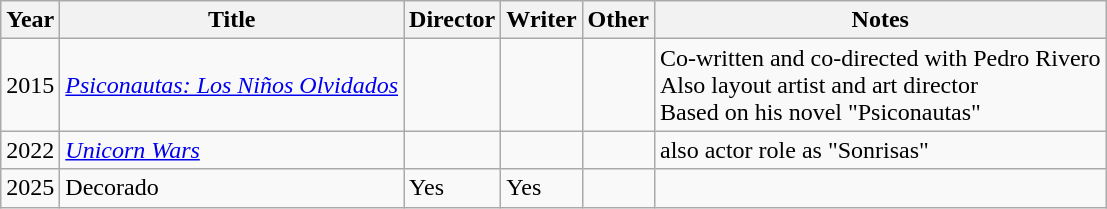<table class="wikitable sortable">
<tr>
<th>Year</th>
<th>Title</th>
<th>Director</th>
<th>Writer</th>
<th>Other</th>
<th>Notes</th>
</tr>
<tr>
<td>2015</td>
<td><a href='#'><em>Psiconautas: Los Niños Olvidados</em></a></td>
<td></td>
<td></td>
<td></td>
<td>Co-written and co-directed with Pedro Rivero<br>Also layout artist and art director<br>Based on his novel "Psiconautas"</td>
</tr>
<tr>
<td>2022</td>
<td><em><a href='#'>Unicorn Wars</a></em></td>
<td></td>
<td></td>
<td></td>
<td>also actor role as "Sonrisas"</td>
</tr>
<tr>
<td>2025</td>
<td>Decorado</td>
<td>Yes</td>
<td>Yes</td>
<td></td>
<td></td>
</tr>
</table>
